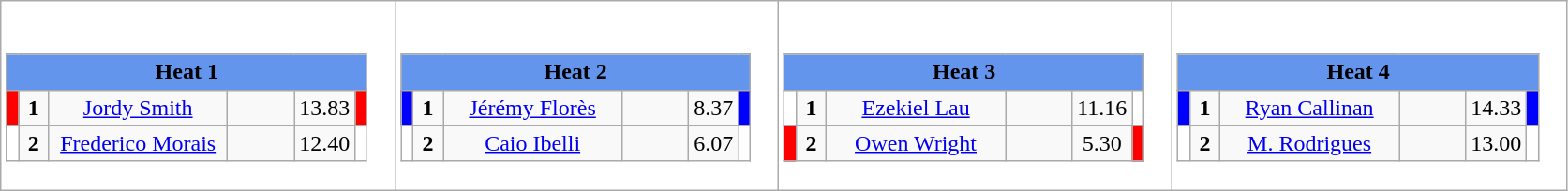<table class="wikitable" style="background:#fff;">
<tr>
<td><div><br><table class="wikitable">
<tr>
<td colspan="6"  style="text-align:center; background:#6495ed;"><strong>Heat 1</strong></td>
</tr>
<tr>
<td style="width:01px; background: #f00;"></td>
<td style="width:14px; text-align:center;"><strong>1</strong></td>
<td style="width:120px; text-align:center;"><a href='#'>Jordy Smith</a></td>
<td style="width:40px; text-align:center;"></td>
<td style="width:20px; text-align:center;">13.83</td>
<td style="width:01px; background: #f00;"></td>
</tr>
<tr>
<td style="width:01px; background: #fff;"></td>
<td style="width:14px; text-align:center;"><strong>2</strong></td>
<td style="width:120px; text-align:center;"><a href='#'>Frederico Morais</a></td>
<td style="width:40px; text-align:center;"></td>
<td style="width:20px; text-align:center;">12.40</td>
<td style="width:01px; background: #fff;"></td>
</tr>
</table>
</div></td>
<td><div><br><table class="wikitable">
<tr>
<td colspan="6"  style="text-align:center; background:#6495ed;"><strong>Heat 2</strong></td>
</tr>
<tr>
<td style="width:01px; background: #00f;"></td>
<td style="width:14px; text-align:center;"><strong>1</strong></td>
<td style="width:120px; text-align:center;"><a href='#'>Jérémy Florès</a></td>
<td style="width:40px; text-align:center;"></td>
<td style="width:20px; text-align:center;">8.37</td>
<td style="width:01px; background: #00f;"></td>
</tr>
<tr>
<td style="width:01px; background: #fff;"></td>
<td style="width:14px; text-align:center;"><strong>2</strong></td>
<td style="width:120px; text-align:center;"><a href='#'>Caio Ibelli</a></td>
<td style="width:40px; text-align:center;"></td>
<td style="width:20px; text-align:center;">6.07</td>
<td style="width:01px; background: #fff;"></td>
</tr>
</table>
</div></td>
<td><div><br><table class="wikitable">
<tr>
<td colspan="6"  style="text-align:center; background:#6495ed;"><strong>Heat 3</strong></td>
</tr>
<tr>
<td style="width:01px; background: #fff;"></td>
<td style="width:14px; text-align:center;"><strong>1</strong></td>
<td style="width:120px; text-align:center;"><a href='#'>Ezekiel Lau</a></td>
<td style="width:40px; text-align:center;"></td>
<td style="width:20px; text-align:center;">11.16</td>
<td style="width:01px; background: #fff;"></td>
</tr>
<tr>
<td style="width:01px; background: #f00;"></td>
<td style="width:14px; text-align:center;"><strong>2</strong></td>
<td style="width:120px; text-align:center;"><a href='#'>Owen Wright</a></td>
<td style="width:40px; text-align:center;"></td>
<td style="width:20px; text-align:center;">5.30</td>
<td style="width:01px; background: #f00;"></td>
</tr>
</table>
</div></td>
<td><div><br><table class="wikitable">
<tr>
<td colspan="6"  style="text-align:center; background:#6495ed;"><strong>Heat 4</strong></td>
</tr>
<tr>
<td style="width:01px; background: #00f;"></td>
<td style="width:14px; text-align:center;"><strong>1</strong></td>
<td style="width:120px; text-align:center;"><a href='#'>Ryan Callinan</a></td>
<td style="width:40px; text-align:center;"></td>
<td style="width:20px; text-align:center;">14.33</td>
<td style="width:01px; background: #00f;"></td>
</tr>
<tr>
<td style="width:01px; background: #fff;"></td>
<td style="width:14px; text-align:center;"><strong>2</strong></td>
<td style="width:120px; text-align:center;"><a href='#'>M. Rodrigues</a></td>
<td style="width:40px; text-align:center;"></td>
<td style="width:20px; text-align:center;">13.00</td>
<td style="width:01px; background: #fff;"></td>
</tr>
</table>
</div></td>
</tr>
</table>
